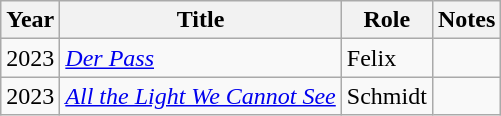<table class="wikitable sortable">
<tr>
<th scope="col">Year</th>
<th scope="col">Title</th>
<th scope="col">Role</th>
<th scope="col">Notes</th>
</tr>
<tr>
<td>2023</td>
<td><em><a href='#'>Der Pass</a></em></td>
<td>Felix</td>
<td></td>
</tr>
<tr>
<td>2023</td>
<td><em><a href='#'>All the Light We Cannot See</a></em></td>
<td>Schmidt</td>
<td></td>
</tr>
</table>
